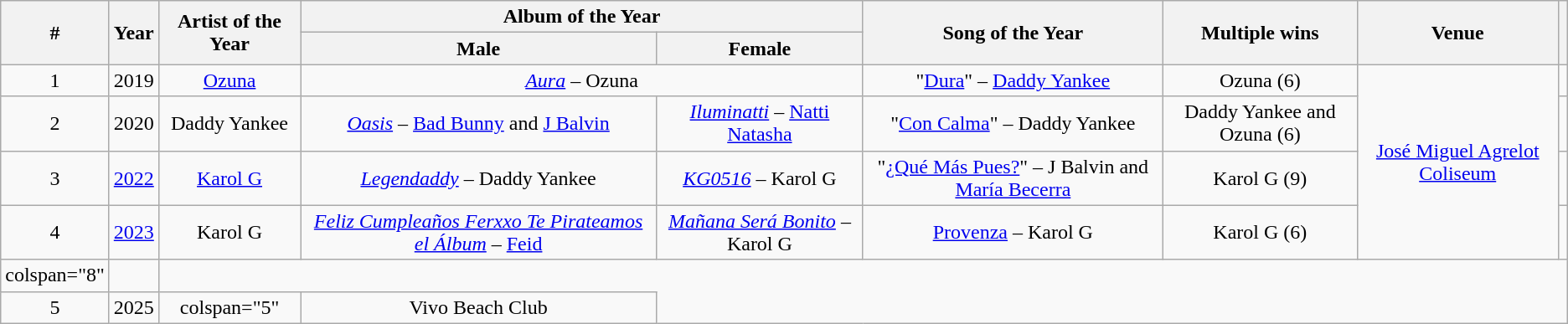<table class="wikitable" style="text-align:center;">
<tr>
<th rowspan="2">#</th>
<th rowspan="2">Year</th>
<th rowspan="2">Artist of the Year</th>
<th colspan="2">Album of the Year</th>
<th rowspan="2">Song of the Year</th>
<th rowspan="2">Multiple wins</th>
<th rowspan="2">Venue</th>
<th rowspan="2"></th>
</tr>
<tr>
<th>Male</th>
<th>Female</th>
</tr>
<tr>
<td>1</td>
<td>2019</td>
<td><a href='#'>Ozuna</a></td>
<td colspan="2"><em><a href='#'>Aura</a></em> – Ozuna</td>
<td>"<a href='#'>Dura</a>" – <a href='#'>Daddy Yankee</a></td>
<td>Ozuna (6)</td>
<td rowspan="4"><a href='#'>José Miguel Agrelot Coliseum</a></td>
<td></td>
</tr>
<tr>
<td>2</td>
<td>2020</td>
<td>Daddy Yankee</td>
<td><em><a href='#'>Oasis</a></em> – <a href='#'>Bad Bunny</a> and <a href='#'>J Balvin</a></td>
<td><em><a href='#'>Iluminatti</a></em> – <a href='#'>Natti Natasha</a></td>
<td>"<a href='#'>Con Calma</a>" – Daddy Yankee</td>
<td>Daddy Yankee and Ozuna (6)</td>
<td></td>
</tr>
<tr>
<td>3</td>
<td><a href='#'>2022</a></td>
<td><a href='#'>Karol G</a></td>
<td><em><a href='#'>Legendaddy</a></em> – Daddy Yankee</td>
<td><em><a href='#'>KG0516</a></em> – Karol G</td>
<td>"<a href='#'>¿Qué Más Pues?</a>" – J Balvin and <a href='#'>María Becerra</a></td>
<td>Karol G (9)</td>
<td></td>
</tr>
<tr>
<td>4</td>
<td><a href='#'>2023</a></td>
<td>Karol G</td>
<td><em><a href='#'>Feliz Cumpleaños Ferxxo Te Pirateamos el Álbum</a></em> – <a href='#'>Feid</a></td>
<td><em><a href='#'>Mañana Será Bonito</a></em> – Karol G</td>
<td><a href='#'>Provenza</a> – Karol G</td>
<td>Karol G (6)</td>
<td></td>
</tr>
<tr>
<td>colspan="8" </td>
<td></td>
</tr>
<tr>
<td>5</td>
<td>2025</td>
<td>colspan="5" </td>
<td>Vivo Beach Club</td>
</tr>
</table>
